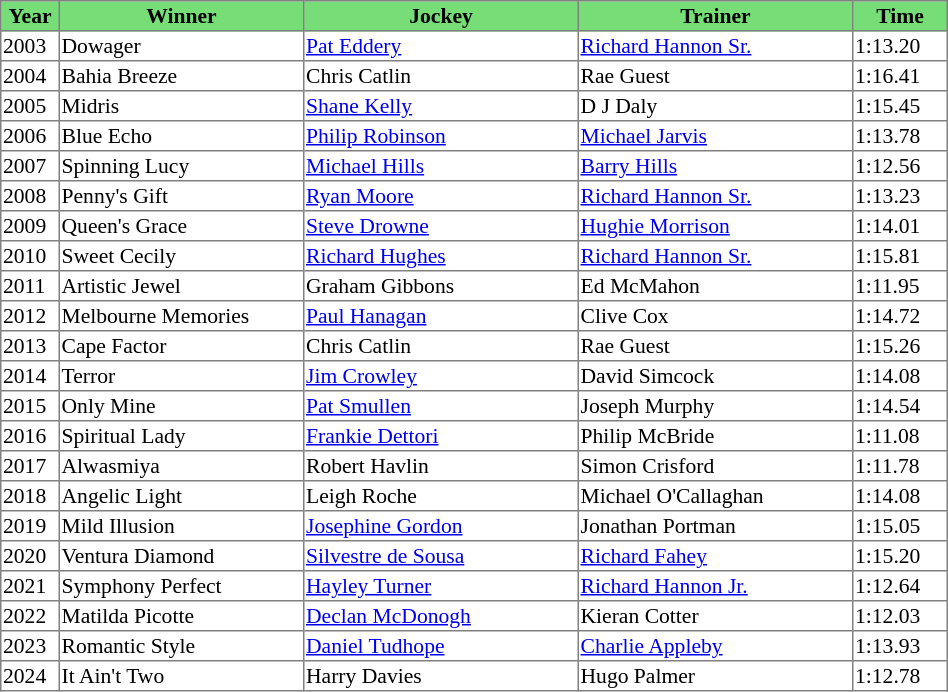<table class = "sortable" | border="1" style="border-collapse: collapse; font-size:90%">
<tr bgcolor="#77dd77" align="center">
<th style="width:36px"><strong>Year</strong></th>
<th style="width:160px"><strong>Winner</strong></th>
<th style="width:180px"><strong>Jockey</strong></th>
<th style="width:180px"><strong>Trainer</strong></th>
<th style="width:60px"><strong>Time</strong></th>
</tr>
<tr>
<td>2003</td>
<td>Dowager</td>
<td><a href='#'>Pat Eddery</a></td>
<td><a href='#'>Richard Hannon Sr.</a></td>
<td>1:13.20</td>
</tr>
<tr>
<td>2004</td>
<td>Bahia Breeze</td>
<td>Chris Catlin</td>
<td>Rae Guest</td>
<td>1:16.41</td>
</tr>
<tr>
<td>2005</td>
<td>Midris</td>
<td><a href='#'>Shane Kelly</a></td>
<td>D J Daly</td>
<td>1:15.45</td>
</tr>
<tr>
<td>2006</td>
<td>Blue Echo</td>
<td><a href='#'>Philip Robinson</a></td>
<td><a href='#'>Michael Jarvis</a></td>
<td>1:13.78</td>
</tr>
<tr>
<td>2007</td>
<td>Spinning Lucy</td>
<td><a href='#'>Michael Hills</a></td>
<td><a href='#'>Barry Hills</a></td>
<td>1:12.56</td>
</tr>
<tr>
<td>2008</td>
<td>Penny's Gift</td>
<td><a href='#'>Ryan Moore</a></td>
<td><a href='#'>Richard Hannon Sr.</a></td>
<td>1:13.23</td>
</tr>
<tr>
<td>2009</td>
<td>Queen's Grace</td>
<td><a href='#'>Steve Drowne</a></td>
<td><a href='#'>Hughie Morrison</a></td>
<td>1:14.01</td>
</tr>
<tr>
<td>2010</td>
<td>Sweet Cecily</td>
<td><a href='#'>Richard Hughes</a></td>
<td><a href='#'>Richard Hannon Sr.</a></td>
<td>1:15.81</td>
</tr>
<tr>
<td>2011</td>
<td>Artistic Jewel</td>
<td>Graham Gibbons</td>
<td>Ed McMahon</td>
<td>1:11.95</td>
</tr>
<tr>
<td>2012</td>
<td>Melbourne Memories</td>
<td><a href='#'>Paul Hanagan</a></td>
<td>Clive Cox</td>
<td>1:14.72</td>
</tr>
<tr>
<td>2013</td>
<td>Cape Factor</td>
<td>Chris Catlin</td>
<td>Rae Guest</td>
<td>1:15.26</td>
</tr>
<tr>
<td>2014</td>
<td>Terror</td>
<td><a href='#'>Jim Crowley</a></td>
<td>David Simcock</td>
<td>1:14.08</td>
</tr>
<tr>
<td>2015</td>
<td>Only Mine</td>
<td><a href='#'>Pat Smullen</a></td>
<td>Joseph Murphy</td>
<td>1:14.54</td>
</tr>
<tr>
<td>2016</td>
<td>Spiritual Lady</td>
<td><a href='#'>Frankie Dettori</a></td>
<td>Philip McBride</td>
<td>1:11.08</td>
</tr>
<tr>
<td>2017</td>
<td>Alwasmiya</td>
<td>Robert Havlin</td>
<td>Simon Crisford</td>
<td>1:11.78</td>
</tr>
<tr>
<td>2018</td>
<td>Angelic Light</td>
<td>Leigh Roche</td>
<td>Michael O'Callaghan</td>
<td>1:14.08</td>
</tr>
<tr>
<td>2019</td>
<td>Mild Illusion</td>
<td><a href='#'>Josephine Gordon</a></td>
<td>Jonathan Portman</td>
<td>1:15.05</td>
</tr>
<tr>
<td>2020</td>
<td>Ventura Diamond</td>
<td><a href='#'>Silvestre de Sousa</a></td>
<td><a href='#'>Richard Fahey</a></td>
<td>1:15.20</td>
</tr>
<tr>
<td>2021</td>
<td>Symphony Perfect</td>
<td><a href='#'>Hayley Turner</a></td>
<td><a href='#'>Richard Hannon Jr.</a></td>
<td>1:12.64</td>
</tr>
<tr>
<td>2022</td>
<td>Matilda Picotte</td>
<td><a href='#'>Declan McDonogh</a></td>
<td>Kieran Cotter</td>
<td>1:12.03</td>
</tr>
<tr>
<td>2023</td>
<td>Romantic Style</td>
<td><a href='#'>Daniel Tudhope</a></td>
<td><a href='#'>Charlie Appleby</a></td>
<td>1:13.93</td>
</tr>
<tr>
<td>2024</td>
<td>It Ain't Two</td>
<td>Harry Davies</td>
<td>Hugo Palmer</td>
<td>1:12.78</td>
</tr>
</table>
